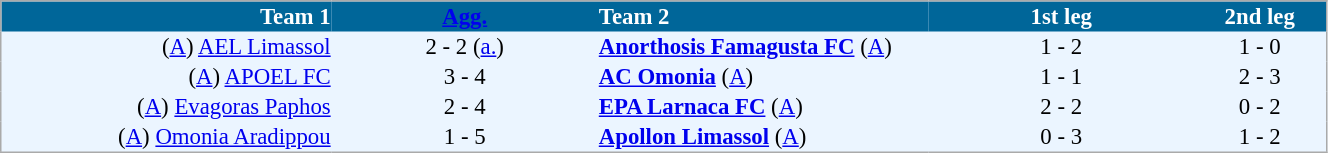<table cellspacing="0" style="background: #EBF5FF; border: 1px #aaa solid; border-collapse: collapse; font-size: 95%;" width=70%>
<tr bgcolor=#006699 style="color:white;">
<th width=25% align="right">Team 1</th>
<th width=20% align="center"><a href='#'>Agg.</a></th>
<th width=25% align="left">Team 2</th>
<th width=20% align="center">1st leg</th>
<th width=20% align="center">2nd leg</th>
</tr>
<tr>
<td align=right>(<a href='#'>A</a>) <a href='#'>AEL Limassol</a></td>
<td align=center>2 - 2 (<a href='#'>a.</a>)</td>
<td align=left><strong><a href='#'>Anorthosis Famagusta FC</a></strong> (<a href='#'>A</a>)</td>
<td align=center>1 - 2</td>
<td align=center>1 - 0</td>
</tr>
<tr>
<td align=right>(<a href='#'>A</a>) <a href='#'>APOEL FC</a></td>
<td align=center>3 - 4</td>
<td align=left><strong><a href='#'>AC Omonia</a></strong> (<a href='#'>A</a>)</td>
<td align=center>1 - 1</td>
<td align=center>2 - 3</td>
</tr>
<tr>
<td align=right>(<a href='#'>A</a>) <a href='#'>Evagoras Paphos</a></td>
<td align=center>2 - 4</td>
<td align=left><strong><a href='#'>EPA Larnaca FC</a></strong> (<a href='#'>A</a>)</td>
<td align=center>2 - 2</td>
<td align=center>0 - 2</td>
</tr>
<tr>
<td align=right>(<a href='#'>A</a>) <a href='#'>Omonia Aradippou</a></td>
<td align=center>1 - 5</td>
<td align=left><strong><a href='#'>Apollon Limassol</a></strong> (<a href='#'>A</a>)</td>
<td align=center>0 - 3</td>
<td align=center>1 - 2</td>
</tr>
<tr>
</tr>
</table>
